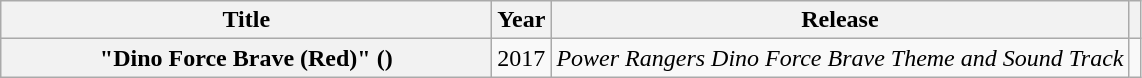<table class="wikitable plainrowheaders" style="text-align:center;" border="1">
<tr>
<th scope="col" style="width:20em;">Title</th>
<th scope="col">Year</th>
<th scope="col">Release</th>
<th scope="col"></th>
</tr>
<tr>
<th scope="row">"Dino Force Brave (Red)" ()</th>
<td>2017</td>
<td><em>Power Rangers Dino Force Brave Theme and Sound Track</em></td>
<td></td>
</tr>
</table>
